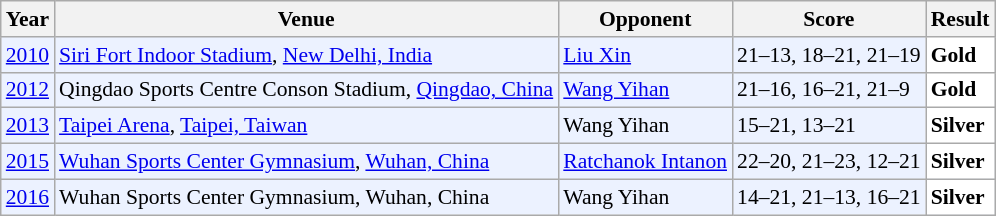<table class="sortable wikitable" style="font-size: 90%">
<tr>
<th>Year</th>
<th>Venue</th>
<th>Opponent</th>
<th>Score</th>
<th>Result</th>
</tr>
<tr style="background:#ECF2FF">
<td align="center"><a href='#'>2010</a></td>
<td align="left"><a href='#'>Siri Fort Indoor Stadium</a>, <a href='#'>New Delhi, India</a></td>
<td align="left"> <a href='#'>Liu Xin</a></td>
<td align="left">21–13, 18–21, 21–19</td>
<td style="text-align:left; background:white"> <strong>Gold</strong></td>
</tr>
<tr style="background:#ECF2FF">
<td align="center"><a href='#'>2012</a></td>
<td align="left">Qingdao Sports Centre Conson Stadium, <a href='#'>Qingdao, China</a></td>
<td align="left"> <a href='#'>Wang Yihan</a></td>
<td align="left">21–16, 16–21, 21–9</td>
<td style="text-align:left; background:white"> <strong>Gold</strong></td>
</tr>
<tr style="background:#ECF2FF">
<td align="center"><a href='#'>2013</a></td>
<td align="left"><a href='#'>Taipei Arena</a>, <a href='#'>Taipei, Taiwan</a></td>
<td align="left"> Wang Yihan</td>
<td align="left">15–21, 13–21</td>
<td style="text-align:left; background:white"> <strong>Silver</strong></td>
</tr>
<tr style="background:#ECF2FF">
<td align="center"><a href='#'>2015</a></td>
<td align="left"><a href='#'>Wuhan Sports Center Gymnasium</a>, <a href='#'>Wuhan, China</a></td>
<td align="left"> <a href='#'>Ratchanok Intanon</a></td>
<td align="left">22–20, 21–23, 12–21</td>
<td style="text-align:left; background:white"> <strong>Silver</strong></td>
</tr>
<tr style="background:#ECF2FF">
<td align="center"><a href='#'>2016</a></td>
<td align="left">Wuhan Sports Center Gymnasium, Wuhan, China</td>
<td align="left"> Wang Yihan</td>
<td align="left">14–21, 21–13, 16–21</td>
<td style="text-align:left; background:white"> <strong>Silver</strong></td>
</tr>
</table>
